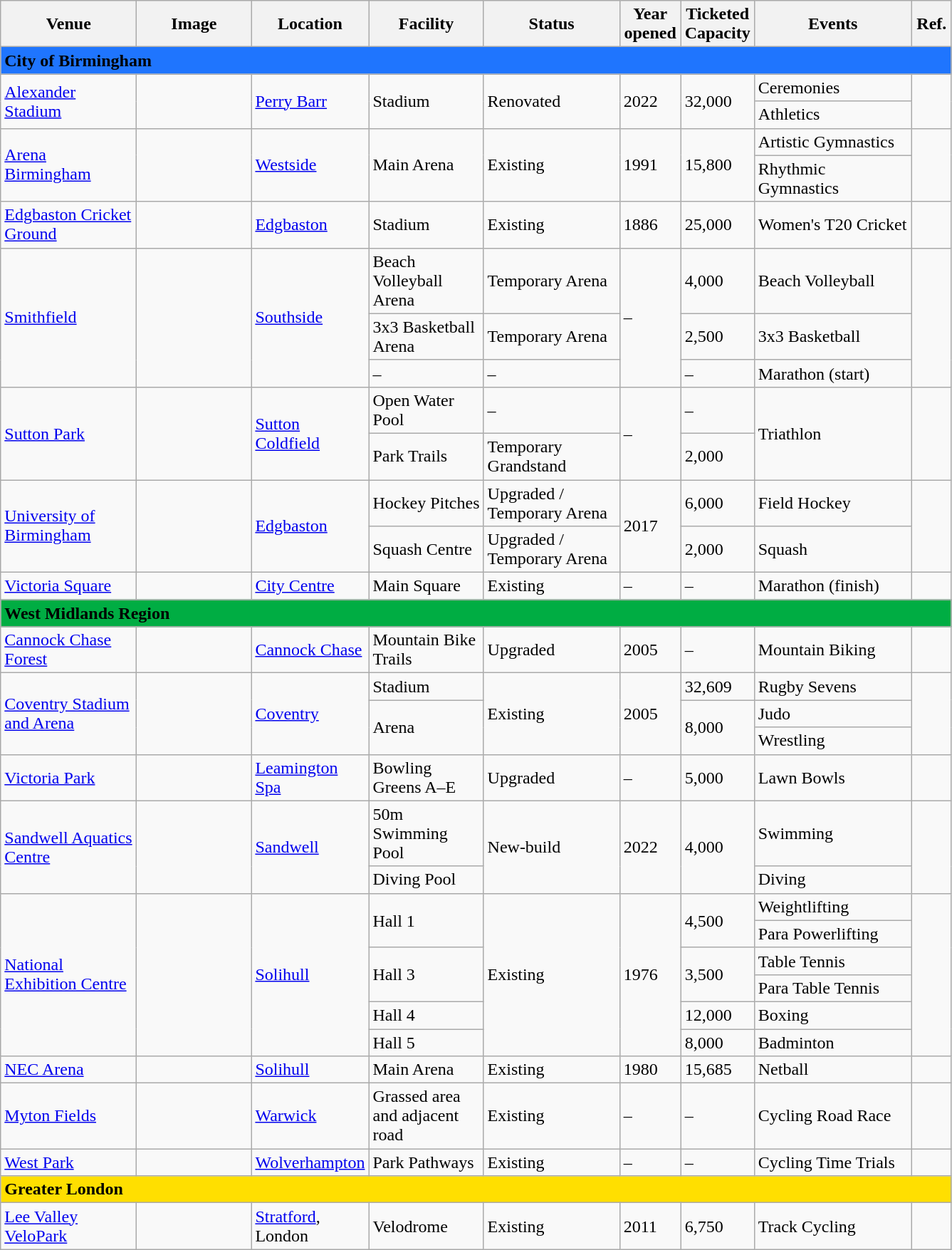<table class="wikitable">
<tr>
<th style="width: 120px;">Venue</th>
<th style="width: 100px;">Image</th>
<th style="width: 100px;">Location</th>
<th style="width: 100px;">Facility</th>
<th style="width: 120px;">Status</th>
<th style="width: 50px;">Year opened</th>
<th style="width: 35px;">Ticketed Capacity</th>
<th style="width: 140px;">Events</th>
<th style="width: 30px;">Ref.</th>
</tr>
<tr>
<td style="background-color:#1F75FE" colspan=11><strong>City of Birmingham</strong></td>
</tr>
<tr>
<td rowspan="2"><a href='#'>Alexander Stadium</a></td>
<td rowspan="2"></td>
<td rowspan="2"><a href='#'>Perry Barr</a></td>
<td rowspan="2">Stadium</td>
<td rowspan="2">Renovated</td>
<td rowspan="2">2022</td>
<td rowspan="2">32,000</td>
<td>Ceremonies</td>
<td rowspan="2"></td>
</tr>
<tr>
<td>Athletics</td>
</tr>
<tr>
<td rowspan="2"><a href='#'>Arena Birmingham</a></td>
<td rowspan="2"></td>
<td rowspan="2"><a href='#'>Westside</a></td>
<td rowspan="2">Main Arena</td>
<td rowspan="2">Existing</td>
<td rowspan="2">1991</td>
<td rowspan="2">15,800</td>
<td>Artistic Gymnastics</td>
<td rowspan="2"></td>
</tr>
<tr>
<td>Rhythmic Gymnastics</td>
</tr>
<tr>
<td><a href='#'>Edgbaston Cricket Ground</a></td>
<td></td>
<td><a href='#'>Edgbaston</a></td>
<td>Stadium</td>
<td>Existing</td>
<td>1886</td>
<td>25,000</td>
<td>Women's T20 Cricket</td>
<td></td>
</tr>
<tr>
<td rowspan="3"><a href='#'>Smithfield</a></td>
<td rowspan="3"></td>
<td rowspan="3"><a href='#'>Southside</a></td>
<td>Beach Volleyball Arena</td>
<td>Temporary Arena</td>
<td rowspan="3">–</td>
<td>4,000</td>
<td>Beach Volleyball</td>
<td rowspan="3"></td>
</tr>
<tr>
<td>3x3 Basketball Arena</td>
<td>Temporary Arena</td>
<td>2,500</td>
<td>3x3 Basketball</td>
</tr>
<tr>
<td>–</td>
<td>–</td>
<td>–</td>
<td>Marathon (start)</td>
</tr>
<tr>
<td rowspan="2"><a href='#'>Sutton Park</a></td>
<td rowspan="2"></td>
<td rowspan="2"><a href='#'>Sutton Coldfield</a></td>
<td>Open Water Pool</td>
<td>–</td>
<td rowspan="2">–</td>
<td>–</td>
<td rowspan="2">Triathlon</td>
<td rowspan="2"></td>
</tr>
<tr>
<td>Park Trails</td>
<td>Temporary Grandstand</td>
<td>2,000</td>
</tr>
<tr>
<td rowspan="2"><a href='#'>University of Birmingham</a></td>
<td rowspan="2"></td>
<td rowspan="2"><a href='#'>Edgbaston</a></td>
<td>Hockey Pitches</td>
<td>Upgraded / Temporary Arena</td>
<td rowspan="2">2017</td>
<td>6,000</td>
<td>Field Hockey</td>
<td rowspan="2"></td>
</tr>
<tr>
<td>Squash Centre</td>
<td>Upgraded / Temporary Arena</td>
<td>2,000</td>
<td>Squash</td>
</tr>
<tr>
<td><a href='#'>Victoria Square</a></td>
<td></td>
<td><a href='#'>City Centre</a></td>
<td>Main Square</td>
<td>Existing</td>
<td>–</td>
<td>–</td>
<td>Marathon (finish)</td>
<td></td>
</tr>
<tr>
<td style="background-color:#00AD43" colspan=11><strong>West Midlands Region</strong></td>
</tr>
<tr>
<td><a href='#'>Cannock Chase Forest</a></td>
<td></td>
<td><a href='#'>Cannock Chase</a></td>
<td>Mountain Bike Trails</td>
<td>Upgraded</td>
<td>2005</td>
<td>–</td>
<td>Mountain Biking</td>
<td></td>
</tr>
<tr>
<td rowspan="3"><a href='#'>Coventry Stadium and Arena</a></td>
<td rowspan="3"></td>
<td rowspan="3"><a href='#'>Coventry</a></td>
<td>Stadium</td>
<td rowspan="3">Existing</td>
<td rowspan="3">2005</td>
<td>32,609</td>
<td>Rugby Sevens</td>
<td rowspan="3"></td>
</tr>
<tr>
<td rowspan="2">Arena</td>
<td rowspan="2">8,000</td>
<td>Judo</td>
</tr>
<tr>
<td>Wrestling</td>
</tr>
<tr>
<td><a href='#'>Victoria Park</a></td>
<td></td>
<td><a href='#'>Leamington Spa</a></td>
<td>Bowling Greens A–E</td>
<td>Upgraded</td>
<td>–</td>
<td>5,000</td>
<td>Lawn Bowls</td>
<td></td>
</tr>
<tr>
<td rowspan="2"><a href='#'>Sandwell Aquatics Centre</a></td>
<td rowspan="2"></td>
<td rowspan="2"><a href='#'>Sandwell</a></td>
<td>50m Swimming Pool</td>
<td rowspan="2">New-build</td>
<td rowspan="2">2022</td>
<td rowspan="2">4,000</td>
<td>Swimming</td>
<td rowspan="2"></td>
</tr>
<tr>
<td>Diving Pool</td>
<td>Diving</td>
</tr>
<tr>
<td rowspan="6"><a href='#'>National Exhibition Centre</a></td>
<td rowspan="6"></td>
<td rowspan="6"><a href='#'>Solihull</a></td>
<td rowspan="2">Hall 1</td>
<td rowspan="6">Existing</td>
<td rowspan="6">1976</td>
<td rowspan="2">4,500</td>
<td>Weightlifting</td>
<td rowspan="6"></td>
</tr>
<tr>
<td>Para Powerlifting</td>
</tr>
<tr>
<td rowspan="2">Hall 3</td>
<td rowspan="2">3,500</td>
<td>Table Tennis</td>
</tr>
<tr>
<td>Para Table Tennis</td>
</tr>
<tr>
<td>Hall 4</td>
<td>12,000</td>
<td>Boxing</td>
</tr>
<tr>
<td>Hall 5</td>
<td>8,000</td>
<td>Badminton</td>
</tr>
<tr>
<td><a href='#'>NEC Arena</a></td>
<td></td>
<td><a href='#'>Solihull</a></td>
<td>Main Arena</td>
<td>Existing</td>
<td>1980</td>
<td>15,685</td>
<td>Netball</td>
<td></td>
</tr>
<tr>
<td><a href='#'>Myton Fields</a></td>
<td></td>
<td><a href='#'>Warwick</a></td>
<td>Grassed area and adjacent road</td>
<td>Existing</td>
<td>–</td>
<td>–</td>
<td>Cycling Road Race</td>
<td></td>
</tr>
<tr>
<td><a href='#'>West Park</a></td>
<td></td>
<td><a href='#'>Wolverhampton</a></td>
<td>Park Pathways</td>
<td>Existing</td>
<td>–</td>
<td>–</td>
<td>Cycling Time Trials</td>
<td></td>
</tr>
<tr>
<td style="background-color:#FFDF00" colspan=11><strong>Greater London</strong></td>
</tr>
<tr>
<td><a href='#'>Lee Valley VeloPark</a></td>
<td></td>
<td><a href='#'>Stratford</a>, London</td>
<td>Velodrome</td>
<td>Existing</td>
<td>2011</td>
<td>6,750</td>
<td>Track Cycling</td>
<td></td>
</tr>
</table>
